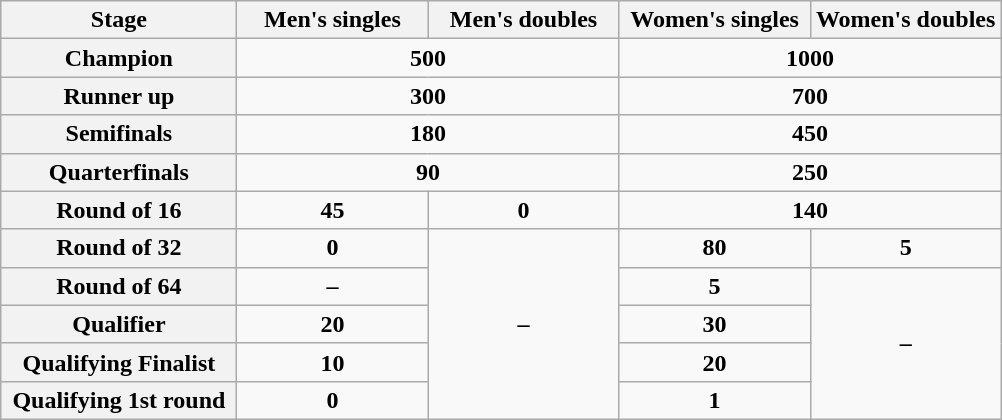<table class="wikitable" style="margin:1em auto; text-align:center;">
<tr style="background:#d1e4fd;">
<th style="width:150px;">Stage</th>
<th style="width:120px;">Men's singles</th>
<th style="width:120px;">Men's doubles</th>
<th style="width:120px;">Women's singles</th>
<th style="width:120px;">Women's doubles</th>
</tr>
<tr>
<th>Champion</th>
<td colspan=2><strong>500</strong></td>
<td colspan=2><strong>1000</strong></td>
</tr>
<tr>
<th>Runner up</th>
<td colspan=2><strong>300</strong></td>
<td colspan=2><strong>700</strong></td>
</tr>
<tr>
<th>Semifinals</th>
<td colspan=2><strong>180</strong></td>
<td colspan=2><strong>450</strong></td>
</tr>
<tr>
<th>Quarterfinals</th>
<td colspan=2><strong>90</strong></td>
<td colspan=2><strong>250</strong></td>
</tr>
<tr>
<th>Round of 16</th>
<td><strong>45</strong></td>
<td><strong>0</strong></td>
<td colspan=2><strong>140</strong></td>
</tr>
<tr>
<th>Round of 32</th>
<td><strong>0</strong></td>
<td rowspan=6><strong>–</strong></td>
<td><strong>80</strong></td>
<td><strong>5</strong></td>
</tr>
<tr>
<th>Round of 64</th>
<td><strong>–</strong></td>
<td><strong>5</strong></td>
<td rowspan=5><strong>–</strong></td>
</tr>
<tr>
<th>Qualifier</th>
<td><strong>20</strong></td>
<td><strong>30</strong></td>
</tr>
<tr>
<th>Qualifying Finalist</th>
<td><strong>10</strong></td>
<td><strong>20</strong></td>
</tr>
<tr>
<th>Qualifying 1st round</th>
<td><strong>0</strong></td>
<td><strong>1</strong></td>
</tr>
</table>
